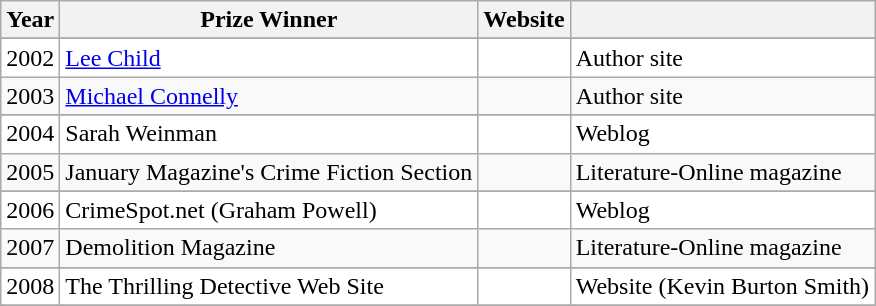<table class="wikitable">
<tr>
<th>Year</th>
<th>Prize Winner</th>
<th>Website</th>
<th></th>
</tr>
<tr>
</tr>
<tr bgcolor=#ffffff>
<td>2002</td>
<td><a href='#'>Lee Child</a></td>
<td></td>
<td>Author site</td>
</tr>
<tr>
<td>2003</td>
<td><a href='#'>Michael Connelly</a></td>
<td> </td>
<td>Author site</td>
</tr>
<tr>
</tr>
<tr bgcolor=#ffffff>
<td>2004</td>
<td>Sarah Weinman</td>
<td></td>
<td>Weblog</td>
</tr>
<tr>
<td>2005</td>
<td>January Magazine's Crime Fiction Section</td>
<td></td>
<td>Literature-Online magazine</td>
</tr>
<tr>
</tr>
<tr bgcolor=#ffffff>
<td>2006</td>
<td>CrimeSpot.net (Graham Powell)</td>
<td></td>
<td>Weblog</td>
</tr>
<tr>
<td>2007</td>
<td>Demolition Magazine</td>
<td></td>
<td>Literature-Online magazine</td>
</tr>
<tr>
</tr>
<tr bgcolor=#ffffff>
<td>2008</td>
<td>The Thrilling Detective Web Site</td>
<td></td>
<td>Website (Kevin Burton Smith)</td>
</tr>
<tr>
</tr>
</table>
